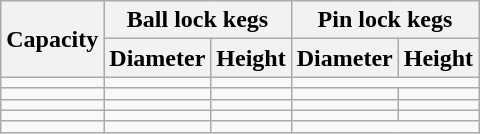<table class="wikitable">
<tr>
<th rowspan=2>Capacity</th>
<th colspan=2>Ball lock kegs</th>
<th colspan=2>Pin lock kegs</th>
</tr>
<tr>
<th>Diameter</th>
<th>Height</th>
<th>Diameter</th>
<th>Height</th>
</tr>
<tr>
<td></td>
<td></td>
<td></td>
</tr>
<tr>
<td></td>
<td></td>
<td></td>
<td></td>
<td></td>
</tr>
<tr>
<td></td>
<td></td>
<td></td>
<td></td>
<td></td>
</tr>
<tr>
<td></td>
<td></td>
<td></td>
<td></td>
<td></td>
</tr>
<tr>
<td></td>
<td></td>
<td></td>
</tr>
</table>
